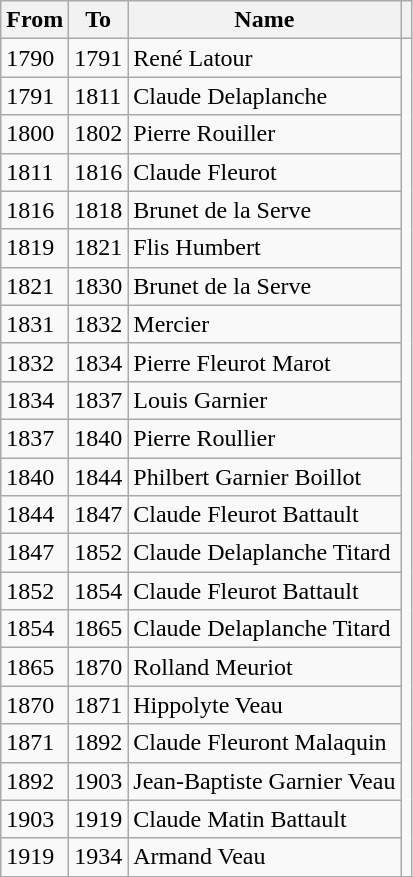<table class="wikitable">
<tr>
<th>From</th>
<th>To</th>
<th>Name</th>
<th></th>
</tr>
<tr>
<td>1790</td>
<td>1791</td>
<td>René Latour</td>
</tr>
<tr>
<td>1791</td>
<td>1811</td>
<td>Claude Delaplanche</td>
</tr>
<tr>
<td>1800</td>
<td>1802</td>
<td>Pierre Rouiller</td>
</tr>
<tr>
<td>1811</td>
<td>1816</td>
<td>Claude Fleurot</td>
</tr>
<tr>
<td>1816</td>
<td>1818</td>
<td>Brunet de la Serve</td>
</tr>
<tr>
<td>1819</td>
<td>1821</td>
<td>Flis Humbert</td>
</tr>
<tr>
<td>1821</td>
<td>1830</td>
<td>Brunet de la Serve</td>
</tr>
<tr>
<td>1831</td>
<td>1832</td>
<td>Mercier</td>
</tr>
<tr>
<td>1832</td>
<td>1834</td>
<td>Pierre Fleurot Marot</td>
</tr>
<tr>
<td>1834</td>
<td>1837</td>
<td>Louis Garnier</td>
</tr>
<tr>
<td>1837</td>
<td>1840</td>
<td>Pierre Roullier</td>
</tr>
<tr>
<td>1840</td>
<td>1844</td>
<td>Philbert Garnier Boillot</td>
</tr>
<tr>
<td>1844</td>
<td>1847</td>
<td>Claude Fleurot Battault</td>
</tr>
<tr>
<td>1847</td>
<td>1852</td>
<td>Claude Delaplanche Titard</td>
</tr>
<tr>
<td>1852</td>
<td>1854</td>
<td>Claude Fleurot Battault</td>
</tr>
<tr>
<td>1854</td>
<td>1865</td>
<td>Claude Delaplanche Titard</td>
</tr>
<tr>
<td>1865</td>
<td>1870</td>
<td>Rolland Meuriot</td>
</tr>
<tr>
<td>1870</td>
<td>1871</td>
<td>Hippolyte Veau</td>
</tr>
<tr>
<td>1871</td>
<td>1892</td>
<td>Claude Fleuront Malaquin</td>
</tr>
<tr>
<td>1892</td>
<td>1903</td>
<td>Jean-Baptiste Garnier Veau</td>
</tr>
<tr>
<td>1903</td>
<td>1919</td>
<td>Claude Matin Battault</td>
</tr>
<tr>
<td>1919</td>
<td>1934</td>
<td>Armand Veau</td>
</tr>
</table>
